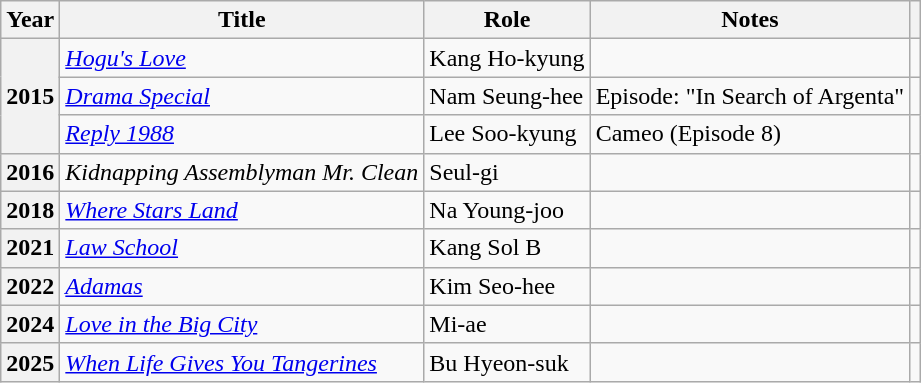<table class="wikitable sortable plainrowheaders">
<tr>
<th scope="col">Year</th>
<th scope="col">Title</th>
<th scope="col">Role</th>
<th scope="col">Notes</th>
<th scope="col" class="unsortable"></th>
</tr>
<tr>
<th scope="row" rowspan="3">2015</th>
<td><em><a href='#'>Hogu's Love</a></em></td>
<td>Kang Ho-kyung</td>
<td></td>
<td></td>
</tr>
<tr>
<td><em><a href='#'>Drama Special</a></em></td>
<td>Nam Seung-hee</td>
<td>Episode: "In Search of Argenta"</td>
<td></td>
</tr>
<tr>
<td><em><a href='#'>Reply 1988</a></em></td>
<td>Lee Soo-kyung</td>
<td>Cameo (Episode 8)</td>
<td></td>
</tr>
<tr>
<th scope="row">2016</th>
<td><em>Kidnapping Assemblyman Mr. Clean</em></td>
<td>Seul-gi</td>
<td></td>
<td></td>
</tr>
<tr>
<th scope="row">2018</th>
<td><em><a href='#'>Where Stars Land</a></em></td>
<td>Na Young-joo</td>
<td></td>
<td></td>
</tr>
<tr>
<th scope="row">2021</th>
<td><em><a href='#'>Law School</a></em></td>
<td>Kang Sol B</td>
<td></td>
<td></td>
</tr>
<tr>
<th scope="row">2022</th>
<td><em><a href='#'>Adamas</a></em></td>
<td>Kim Seo-hee</td>
<td></td>
<td></td>
</tr>
<tr>
<th scope="row">2024</th>
<td><em><a href='#'>Love in the Big City</a></em></td>
<td>Mi-ae</td>
<td></td>
<td></td>
</tr>
<tr>
<th scope="row">2025</th>
<td><em><a href='#'>When Life Gives You Tangerines</a></em></td>
<td>Bu Hyeon-suk</td>
<td></td>
<td></td>
</tr>
</table>
